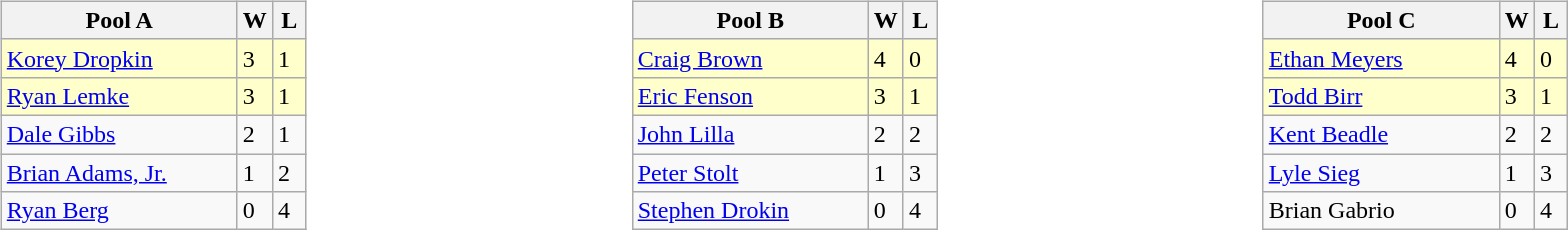<table table>
<tr>
<td valign=top width=10%><br><table class=wikitable>
<tr>
<th width=150>Pool A</th>
<th width=15>W</th>
<th width=15>L</th>
</tr>
<tr bgcolor=#ffffcc>
<td> <a href='#'>Korey Dropkin</a></td>
<td>3</td>
<td>1</td>
</tr>
<tr bgcolor=#ffffcc>
<td> <a href='#'>Ryan Lemke</a></td>
<td>3</td>
<td>1</td>
</tr>
<tr>
<td> <a href='#'>Dale Gibbs</a></td>
<td>2</td>
<td>1</td>
</tr>
<tr>
<td> <a href='#'>Brian Adams, Jr.</a></td>
<td>1</td>
<td>2</td>
</tr>
<tr>
<td> <a href='#'>Ryan Berg</a></td>
<td>0</td>
<td>4</td>
</tr>
</table>
</td>
<td valign=top width=10%><br><table class=wikitable>
<tr>
<th width=150>Pool B</th>
<th width=15>W</th>
<th width=15>L</th>
</tr>
<tr bgcolor=#ffffcc>
<td> <a href='#'>Craig Brown</a></td>
<td>4</td>
<td>0</td>
</tr>
<tr bgcolor=#ffffcc>
<td> <a href='#'>Eric Fenson</a></td>
<td>3</td>
<td>1</td>
</tr>
<tr>
<td> <a href='#'>John Lilla</a></td>
<td>2</td>
<td>2</td>
</tr>
<tr>
<td> <a href='#'>Peter Stolt</a></td>
<td>1</td>
<td>3</td>
</tr>
<tr>
<td> <a href='#'>Stephen Drokin</a></td>
<td>0</td>
<td>4</td>
</tr>
</table>
</td>
<td valign=top width=10%><br><table class=wikitable>
<tr>
<th width=150>Pool C</th>
<th width=15>W</th>
<th width=15>L</th>
</tr>
<tr bgcolor=#ffffcc>
<td> <a href='#'>Ethan Meyers</a></td>
<td>4</td>
<td>0</td>
</tr>
<tr bgcolor=#ffffcc>
<td> <a href='#'>Todd Birr</a></td>
<td>3</td>
<td>1</td>
</tr>
<tr>
<td> <a href='#'>Kent Beadle</a></td>
<td>2</td>
<td>2</td>
</tr>
<tr>
<td> <a href='#'>Lyle Sieg</a></td>
<td>1</td>
<td>3</td>
</tr>
<tr>
<td> Brian Gabrio</td>
<td>0</td>
<td>4</td>
</tr>
</table>
</td>
</tr>
</table>
